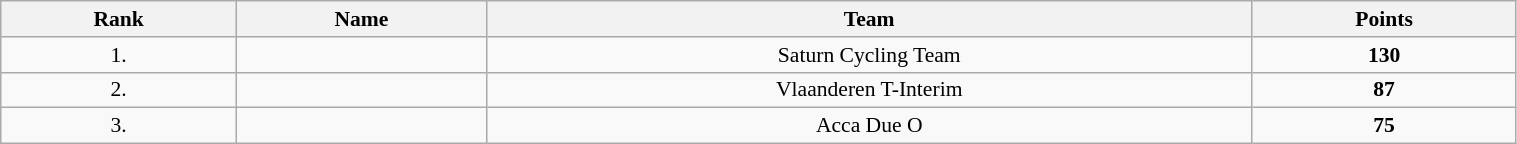<table class=wikitable style="font-size:90%" width="80%">
<tr>
<th>Rank</th>
<th>Name</th>
<th>Team</th>
<th>Points</th>
</tr>
<tr>
<td align="center">1.</td>
<td></td>
<td align="center">Saturn Cycling Team</td>
<td align="center"><strong>130</strong></td>
</tr>
<tr>
<td align="center">2.</td>
<td></td>
<td align="center">Vlaanderen T-Interim</td>
<td align="center"><strong>87</strong></td>
</tr>
<tr>
<td align="center">3.</td>
<td></td>
<td align="center">Acca Due O</td>
<td align="center"><strong>75</strong></td>
</tr>
</table>
